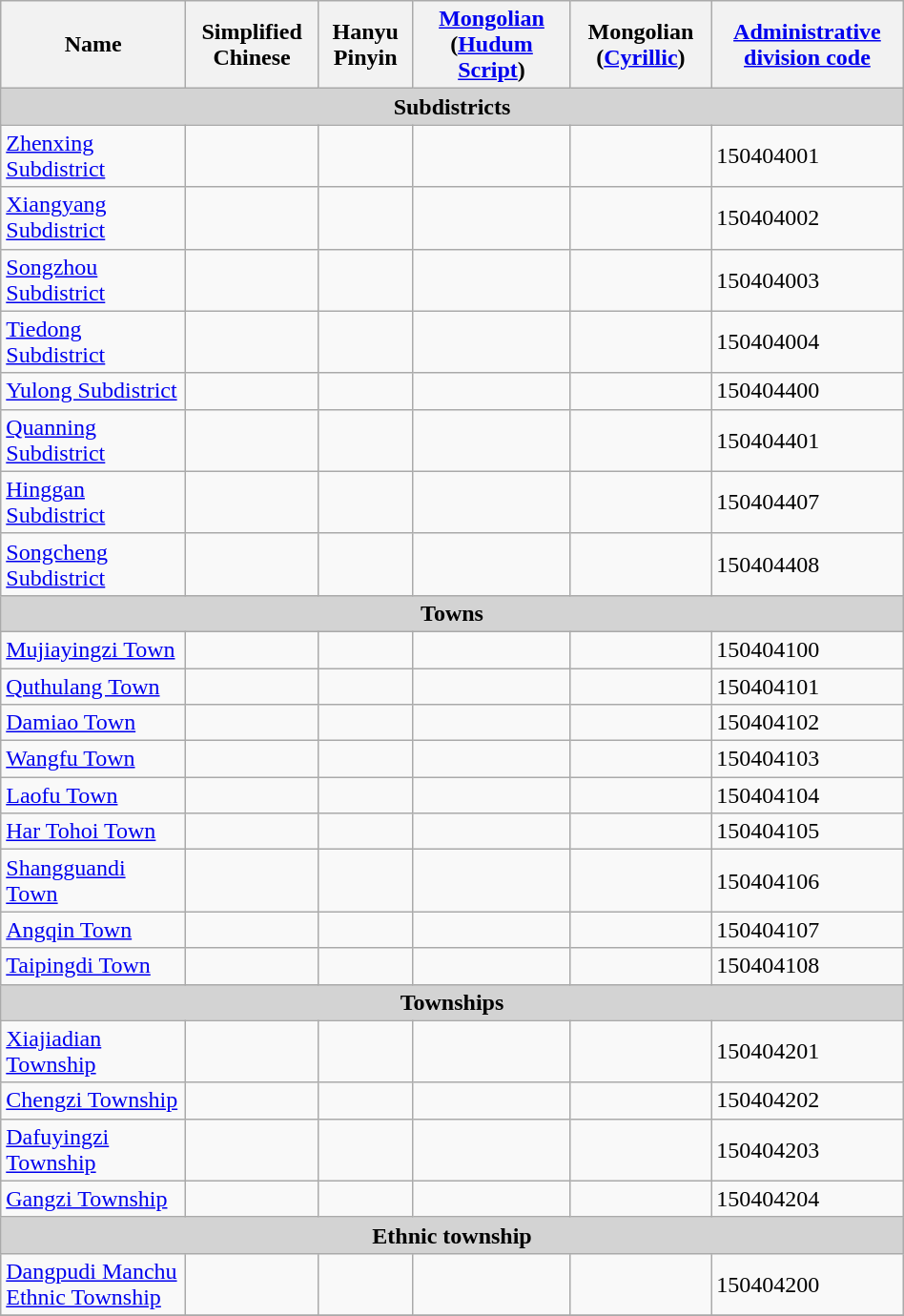<table class="wikitable" align="center" style="width:50%; border="1">
<tr>
<th>Name</th>
<th>Simplified Chinese</th>
<th>Hanyu Pinyin</th>
<th><a href='#'>Mongolian</a> (<a href='#'>Hudum Script</a>)</th>
<th>Mongolian (<a href='#'>Cyrillic</a>)</th>
<th><a href='#'>Administrative division code</a></th>
</tr>
<tr>
<td colspan="6"  style="text-align:center; background:#d3d3d3;"><strong>Subdistricts</strong></td>
</tr>
<tr --------->
<td><a href='#'>Zhenxing Subdistrict</a></td>
<td></td>
<td></td>
<td></td>
<td></td>
<td>150404001</td>
</tr>
<tr>
<td><a href='#'>Xiangyang Subdistrict</a></td>
<td></td>
<td></td>
<td></td>
<td></td>
<td>150404002</td>
</tr>
<tr>
<td><a href='#'>Songzhou Subdistrict</a></td>
<td></td>
<td></td>
<td></td>
<td></td>
<td>150404003</td>
</tr>
<tr>
<td><a href='#'>Tiedong Subdistrict</a></td>
<td></td>
<td></td>
<td></td>
<td></td>
<td>150404004</td>
</tr>
<tr>
<td><a href='#'>Yulong Subdistrict</a></td>
<td></td>
<td></td>
<td></td>
<td></td>
<td>150404400</td>
</tr>
<tr>
<td><a href='#'>Quanning Subdistrict</a></td>
<td></td>
<td></td>
<td></td>
<td></td>
<td>150404401</td>
</tr>
<tr>
<td><a href='#'>Hinggan Subdistrict</a></td>
<td></td>
<td></td>
<td></td>
<td></td>
<td>150404407</td>
</tr>
<tr>
<td><a href='#'>Songcheng Subdistrict</a></td>
<td></td>
<td></td>
<td></td>
<td></td>
<td>150404408</td>
</tr>
<tr>
<td colspan="6"  style="text-align:center; background:#d3d3d3;"><strong>Towns</strong></td>
</tr>
<tr --------->
<td><a href='#'>Mujiayingzi Town</a></td>
<td></td>
<td></td>
<td></td>
<td></td>
<td>150404100</td>
</tr>
<tr>
<td><a href='#'>Quthulang Town</a></td>
<td></td>
<td></td>
<td></td>
<td></td>
<td>150404101</td>
</tr>
<tr>
<td><a href='#'>Damiao Town</a></td>
<td></td>
<td></td>
<td></td>
<td></td>
<td>150404102</td>
</tr>
<tr>
<td><a href='#'>Wangfu Town</a></td>
<td></td>
<td></td>
<td></td>
<td></td>
<td>150404103</td>
</tr>
<tr>
<td><a href='#'>Laofu Town</a></td>
<td></td>
<td></td>
<td></td>
<td></td>
<td>150404104</td>
</tr>
<tr>
<td><a href='#'>Har Tohoi Town</a></td>
<td></td>
<td></td>
<td></td>
<td></td>
<td>150404105</td>
</tr>
<tr>
<td><a href='#'>Shangguandi Town</a></td>
<td></td>
<td></td>
<td></td>
<td></td>
<td>150404106</td>
</tr>
<tr>
<td><a href='#'>Angqin Town</a></td>
<td></td>
<td></td>
<td></td>
<td></td>
<td>150404107</td>
</tr>
<tr>
<td><a href='#'>Taipingdi Town</a></td>
<td></td>
<td></td>
<td></td>
<td></td>
<td>150404108</td>
</tr>
<tr>
<td colspan="6"  style="text-align:center; background:#d3d3d3;"><strong>Townships</strong></td>
</tr>
<tr --------->
<td><a href='#'>Xiajiadian Township</a></td>
<td></td>
<td></td>
<td></td>
<td></td>
<td>150404201</td>
</tr>
<tr>
<td><a href='#'>Chengzi Township</a></td>
<td></td>
<td></td>
<td></td>
<td></td>
<td>150404202</td>
</tr>
<tr>
<td><a href='#'>Dafuyingzi Township</a></td>
<td></td>
<td></td>
<td></td>
<td></td>
<td>150404203</td>
</tr>
<tr>
<td><a href='#'>Gangzi Township</a></td>
<td></td>
<td></td>
<td></td>
<td></td>
<td>150404204</td>
</tr>
<tr>
<td colspan="6"  style="text-align:center; background:#d3d3d3;"><strong>Ethnic township</strong></td>
</tr>
<tr --------->
<td><a href='#'>Dangpudi Manchu Ethnic Township</a></td>
<td></td>
<td></td>
<td></td>
<td></td>
<td>150404200</td>
</tr>
<tr>
</tr>
</table>
